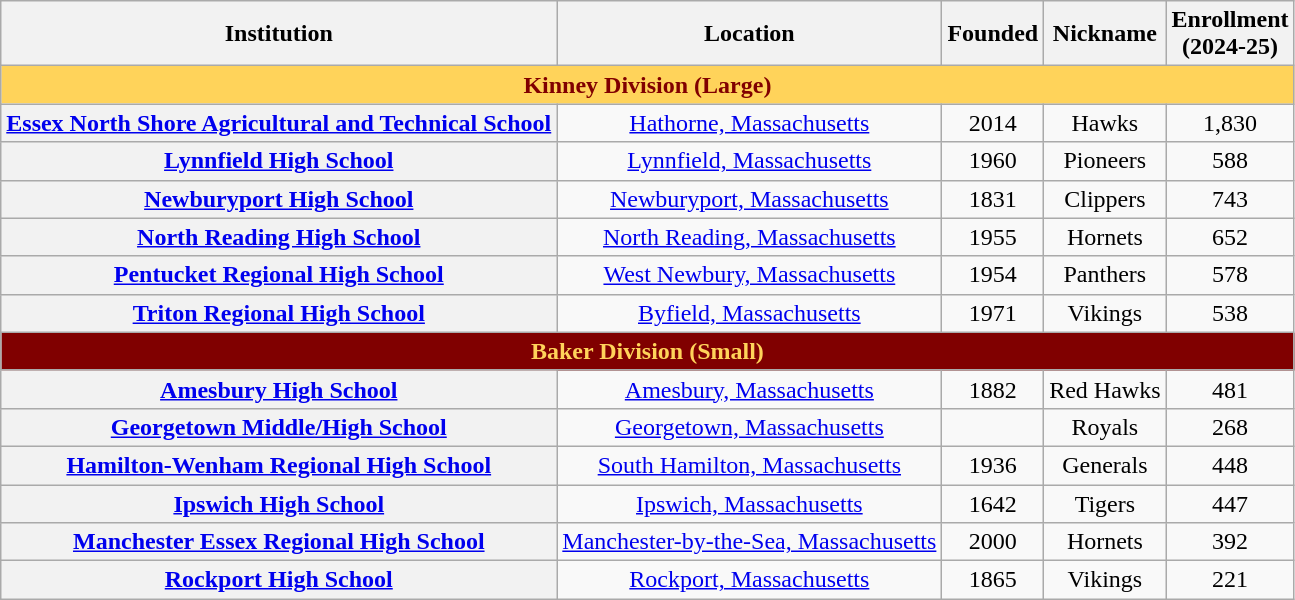<table class="wikitable sortable" style="text-align:center">
<tr>
<th>Institution</th>
<th>Location</th>
<th>Founded</th>
<th>Nickname</th>
<th>Enrollment<br>(2024-25)</th>
</tr>
<tr>
<th colspan=7 style="color:#800000; background:#ffd35a">Kinney Division (Large)</th>
</tr>
<tr>
<th><a href='#'>Essex North Shore Agricultural and Technical School</a></th>
<td><a href='#'>Hathorne, Massachusetts</a></td>
<td>2014</td>
<td>Hawks</td>
<td>1,830</td>
</tr>
<tr>
<th><a href='#'>Lynnfield High School</a></th>
<td><a href='#'>Lynnfield, Massachusetts</a></td>
<td>1960</td>
<td>Pioneers</td>
<td>588</td>
</tr>
<tr>
<th><a href='#'>Newburyport High School</a></th>
<td><a href='#'>Newburyport, Massachusetts</a></td>
<td>1831</td>
<td>Clippers</td>
<td>743</td>
</tr>
<tr>
<th><a href='#'>North Reading High School</a></th>
<td><a href='#'>North Reading, Massachusetts</a></td>
<td>1955</td>
<td>Hornets</td>
<td>652</td>
</tr>
<tr>
<th><a href='#'>Pentucket Regional High School</a></th>
<td><a href='#'>West Newbury, Massachusetts</a></td>
<td>1954</td>
<td>Panthers</td>
<td>578</td>
</tr>
<tr>
<th><a href='#'>Triton Regional High School</a></th>
<td><a href='#'>Byfield, Massachusetts</a></td>
<td>1971</td>
<td>Vikings</td>
<td>538</td>
</tr>
<tr>
<th colspan=7 style="color:#ffd35a; background:#800000">Baker Division (Small)</th>
</tr>
<tr>
<th><a href='#'>Amesbury High School</a></th>
<td><a href='#'>Amesbury, Massachusetts</a></td>
<td>1882</td>
<td>Red Hawks</td>
<td>481</td>
</tr>
<tr>
<th><a href='#'>Georgetown Middle/High School</a></th>
<td><a href='#'>Georgetown, Massachusetts</a></td>
<td></td>
<td>Royals</td>
<td>268</td>
</tr>
<tr>
<th><a href='#'>Hamilton-Wenham Regional High School</a></th>
<td><a href='#'>South Hamilton, Massachusetts</a></td>
<td>1936</td>
<td>Generals</td>
<td>448</td>
</tr>
<tr>
<th><a href='#'>Ipswich High School</a></th>
<td><a href='#'>Ipswich, Massachusetts</a></td>
<td>1642</td>
<td>Tigers</td>
<td>447</td>
</tr>
<tr>
<th><a href='#'>Manchester Essex Regional High School</a></th>
<td><a href='#'>Manchester-by-the-Sea, Massachusetts</a></td>
<td>2000</td>
<td>Hornets</td>
<td>392</td>
</tr>
<tr>
<th><a href='#'>Rockport High School</a></th>
<td><a href='#'>Rockport, Massachusetts</a></td>
<td>1865</td>
<td>Vikings</td>
<td>221</td>
</tr>
</table>
